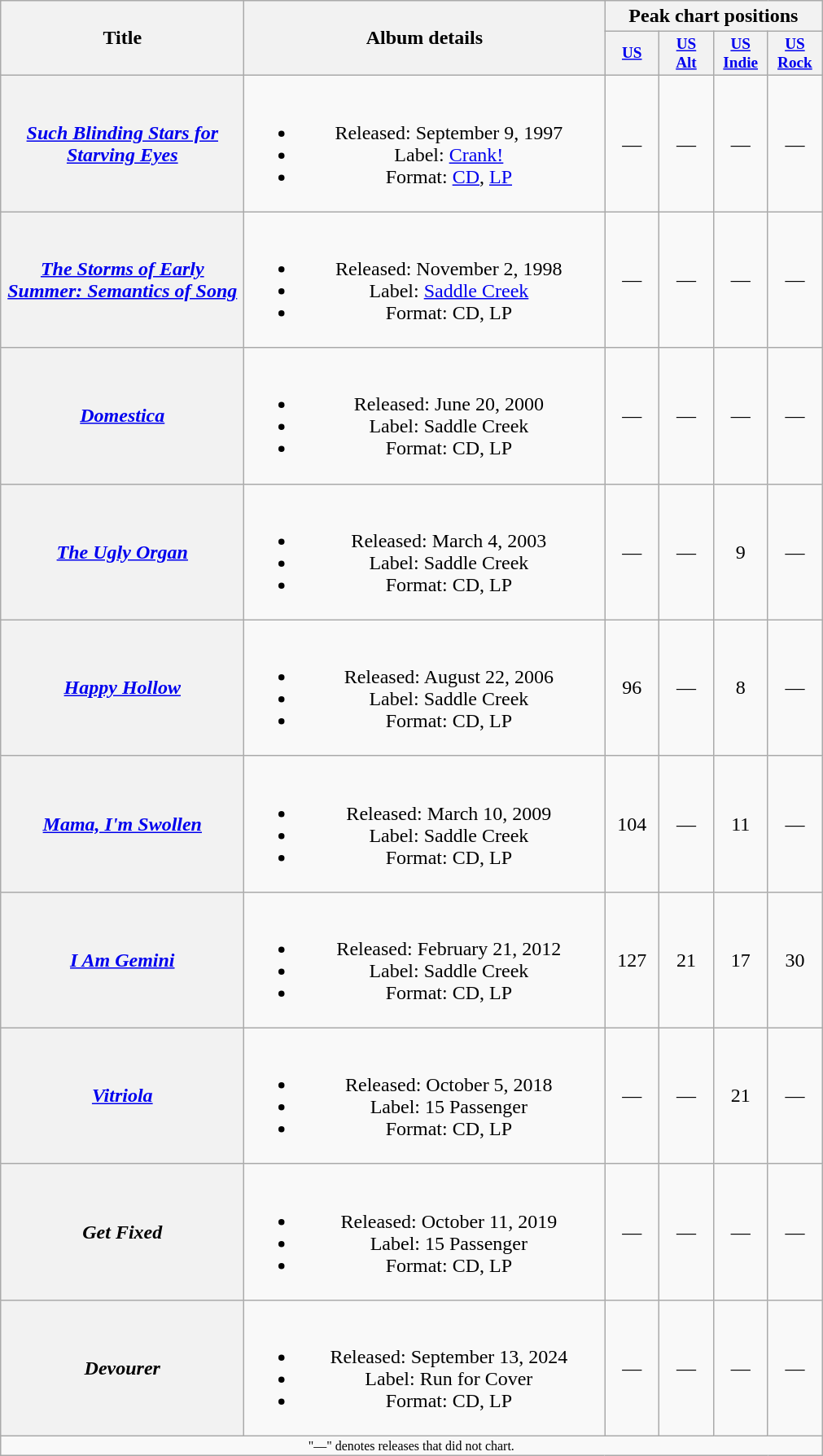<table class="wikitable plainrowheaders" style="text-align:center;">
<tr>
<th scope="col" rowspan="2" style="width:12em;">Title</th>
<th scope="col" rowspan="2" style="width:18em;">Album details</th>
<th scope="col" colspan="4">Peak chart positions</th>
</tr>
<tr>
<th scope="col" style="width:3em;font-size:80%;"><a href='#'>US</a><br></th>
<th scope="col" style="width:3em;font-size:80%;"><a href='#'>US<br>Alt</a><br></th>
<th scope="col" style="width:3em;font-size:80%;"><a href='#'>US<br>Indie</a><br></th>
<th scope="col" style="width:3em;font-size:80%;"><a href='#'>US Rock</a><br></th>
</tr>
<tr>
<th scope="row"><em><a href='#'>Such Blinding Stars for Starving Eyes</a></em></th>
<td><br><ul><li>Released: September 9, 1997</li><li>Label: <a href='#'>Crank!</a></li><li>Format: <a href='#'>CD</a>, <a href='#'>LP</a></li></ul></td>
<td>—</td>
<td>—</td>
<td>—</td>
<td>—</td>
</tr>
<tr>
<th scope="row"><em><a href='#'>The Storms of Early Summer: Semantics of Song</a></em></th>
<td><br><ul><li>Released: November 2, 1998</li><li>Label: <a href='#'>Saddle Creek</a></li><li>Format: CD, LP</li></ul></td>
<td>—</td>
<td>—</td>
<td>—</td>
<td>—</td>
</tr>
<tr>
<th scope="row"><em><a href='#'>Domestica</a></em></th>
<td><br><ul><li>Released: June 20, 2000</li><li>Label: Saddle Creek</li><li>Format: CD, LP</li></ul></td>
<td>—</td>
<td>—</td>
<td>—</td>
<td>—</td>
</tr>
<tr>
<th scope="row"><em><a href='#'>The Ugly Organ</a></em></th>
<td><br><ul><li>Released: March 4, 2003</li><li>Label: Saddle Creek</li><li>Format: CD, LP</li></ul></td>
<td>—</td>
<td>—</td>
<td>9</td>
<td>—</td>
</tr>
<tr>
<th scope="row"><em><a href='#'>Happy Hollow</a></em></th>
<td><br><ul><li>Released: August 22, 2006</li><li>Label: Saddle Creek</li><li>Format: CD, LP</li></ul></td>
<td>96</td>
<td>—</td>
<td>8</td>
<td>—</td>
</tr>
<tr>
<th scope="row"><em><a href='#'>Mama, I'm Swollen</a></em></th>
<td><br><ul><li>Released: March 10, 2009</li><li>Label: Saddle Creek</li><li>Format: CD, LP</li></ul></td>
<td>104</td>
<td>—</td>
<td>11</td>
<td>—</td>
</tr>
<tr>
<th scope="row"><em><a href='#'>I Am Gemini</a></em></th>
<td><br><ul><li>Released: February 21, 2012</li><li>Label: Saddle Creek</li><li>Format: CD, LP</li></ul></td>
<td>127</td>
<td>21</td>
<td>17</td>
<td>30</td>
</tr>
<tr>
<th scope="row"><em><a href='#'>Vitriola</a></em></th>
<td><br><ul><li>Released: October 5, 2018</li><li>Label: 15 Passenger</li><li>Format: CD, LP</li></ul></td>
<td>—</td>
<td>—</td>
<td>21</td>
<td>—</td>
</tr>
<tr>
<th scope="row"><em>Get Fixed</em></th>
<td><br><ul><li>Released: October 11, 2019</li><li>Label: 15 Passenger</li><li>Format: CD, LP</li></ul></td>
<td>—</td>
<td>—</td>
<td>—</td>
<td>—</td>
</tr>
<tr>
<th scope="row"><em>Devourer</em></th>
<td><br><ul><li>Released: September 13, 2024</li><li>Label: Run for Cover</li><li>Format: CD, LP</li></ul></td>
<td>—</td>
<td>—</td>
<td>—</td>
<td>—</td>
</tr>
<tr>
<td colspan="6" style="text-align:center; font-size:8pt;">"—" denotes releases that did not chart.</td>
</tr>
</table>
